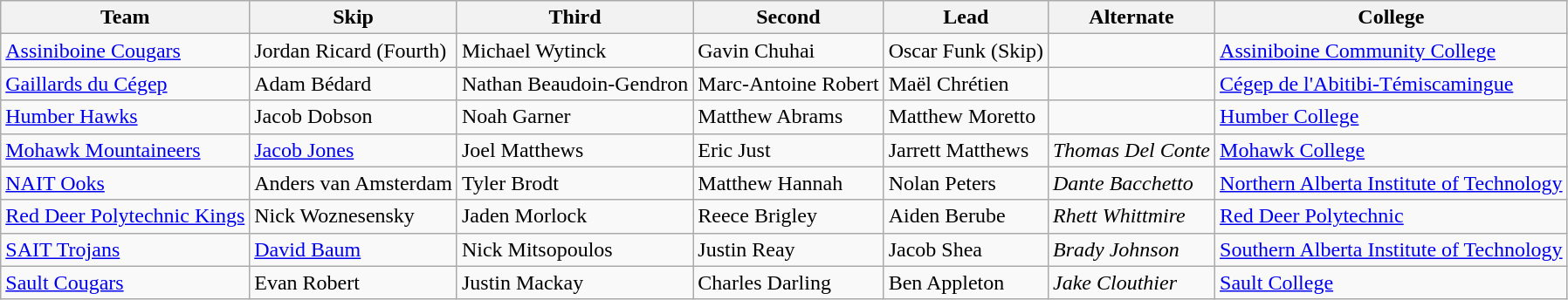<table class="wikitable">
<tr>
<th scope="col">Team</th>
<th scope="col">Skip</th>
<th scope="col">Third</th>
<th scope="col">Second</th>
<th scope="col">Lead</th>
<th scope="col">Alternate</th>
<th scope="col">College</th>
</tr>
<tr>
<td><a href='#'>Assiniboine Cougars</a></td>
<td>Jordan Ricard (Fourth)</td>
<td>Michael Wytinck</td>
<td>Gavin Chuhai</td>
<td>Oscar Funk (Skip)</td>
<td></td>
<td> <a href='#'>Assiniboine Community College</a></td>
</tr>
<tr>
<td><a href='#'>Gaillards du Cégep</a></td>
<td>Adam Bédard</td>
<td>Nathan Beaudoin-Gendron</td>
<td>Marc-Antoine Robert</td>
<td>Maël Chrétien</td>
<td></td>
<td> <a href='#'>Cégep de l'Abitibi-Témiscamingue</a></td>
</tr>
<tr>
<td><a href='#'>Humber Hawks</a></td>
<td>Jacob Dobson</td>
<td>Noah Garner</td>
<td>Matthew Abrams</td>
<td>Matthew Moretto</td>
<td></td>
<td> <a href='#'>Humber College</a></td>
</tr>
<tr>
<td><a href='#'>Mohawk Mountaineers</a></td>
<td><a href='#'>Jacob Jones</a></td>
<td>Joel Matthews</td>
<td>Eric Just</td>
<td>Jarrett Matthews</td>
<td><em>Thomas Del Conte</em></td>
<td> <a href='#'>Mohawk College</a></td>
</tr>
<tr>
<td><a href='#'>NAIT Ooks</a></td>
<td>Anders van Amsterdam</td>
<td>Tyler Brodt</td>
<td>Matthew Hannah</td>
<td>Nolan Peters</td>
<td><em>Dante Bacchetto</em></td>
<td> <a href='#'>Northern Alberta Institute of Technology</a></td>
</tr>
<tr>
<td><a href='#'>Red Deer Polytechnic Kings</a></td>
<td>Nick Woznesensky</td>
<td>Jaden Morlock</td>
<td>Reece Brigley</td>
<td>Aiden Berube</td>
<td><em>Rhett Whittmire</em></td>
<td> <a href='#'>Red Deer Polytechnic</a></td>
</tr>
<tr>
<td><a href='#'>SAIT Trojans</a></td>
<td><a href='#'>David Baum</a></td>
<td>Nick Mitsopoulos</td>
<td>Justin Reay</td>
<td>Jacob Shea</td>
<td><em>Brady Johnson</em></td>
<td> <a href='#'>Southern Alberta Institute of Technology</a></td>
</tr>
<tr>
<td><a href='#'>Sault Cougars</a></td>
<td>Evan Robert</td>
<td>Justin Mackay</td>
<td>Charles Darling</td>
<td>Ben Appleton</td>
<td><em>Jake Clouthier</em></td>
<td> <a href='#'>Sault College</a></td>
</tr>
</table>
